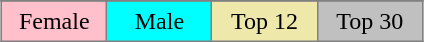<table border="2" cellpadding="4" style="background:silver; border:1px solid gray; border-collapse:collapse; margin:1em auto; text-align:center;">
<tr>
</tr>
<tr>
<td style="background:pink;" width="20%">Female</td>
<td style="background:cyan;" width="20%">Male</td>
<td style="background:palegoldenrod;" width="20%">Top 12</td>
<td style="background:CCCCCC;" width="20%">Top 30</td>
</tr>
</table>
